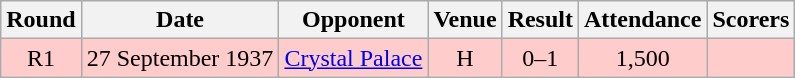<table class="wikitable" style="font-size:100%; text-align:center">
<tr>
<th>Round</th>
<th>Date</th>
<th>Opponent</th>
<th>Venue</th>
<th>Result</th>
<th>Attendance</th>
<th>Scorers</th>
</tr>
<tr style="background-color: #FFCCCC;">
<td>R1</td>
<td>27 September 1937</td>
<td><a href='#'>Crystal Palace</a></td>
<td>H</td>
<td>0–1</td>
<td>1,500</td>
<td></td>
</tr>
</table>
